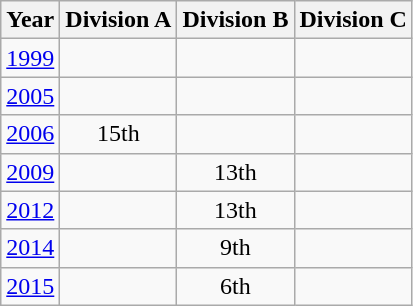<table class="wikitable" style="text-align:center">
<tr>
<th>Year</th>
<th>Division A</th>
<th>Division B</th>
<th>Division C</th>
</tr>
<tr>
<td><a href='#'>1999</a></td>
<td></td>
<td></td>
<td></td>
</tr>
<tr>
<td><a href='#'>2005</a></td>
<td></td>
<td></td>
<td></td>
</tr>
<tr>
<td><a href='#'>2006</a></td>
<td>15th</td>
<td></td>
<td></td>
</tr>
<tr>
<td><a href='#'>2009</a></td>
<td></td>
<td>13th</td>
<td></td>
</tr>
<tr>
<td><a href='#'>2012</a></td>
<td></td>
<td>13th</td>
<td></td>
</tr>
<tr>
<td><a href='#'>2014</a></td>
<td></td>
<td>9th</td>
<td></td>
</tr>
<tr>
<td><a href='#'>2015</a></td>
<td></td>
<td>6th</td>
<td></td>
</tr>
</table>
